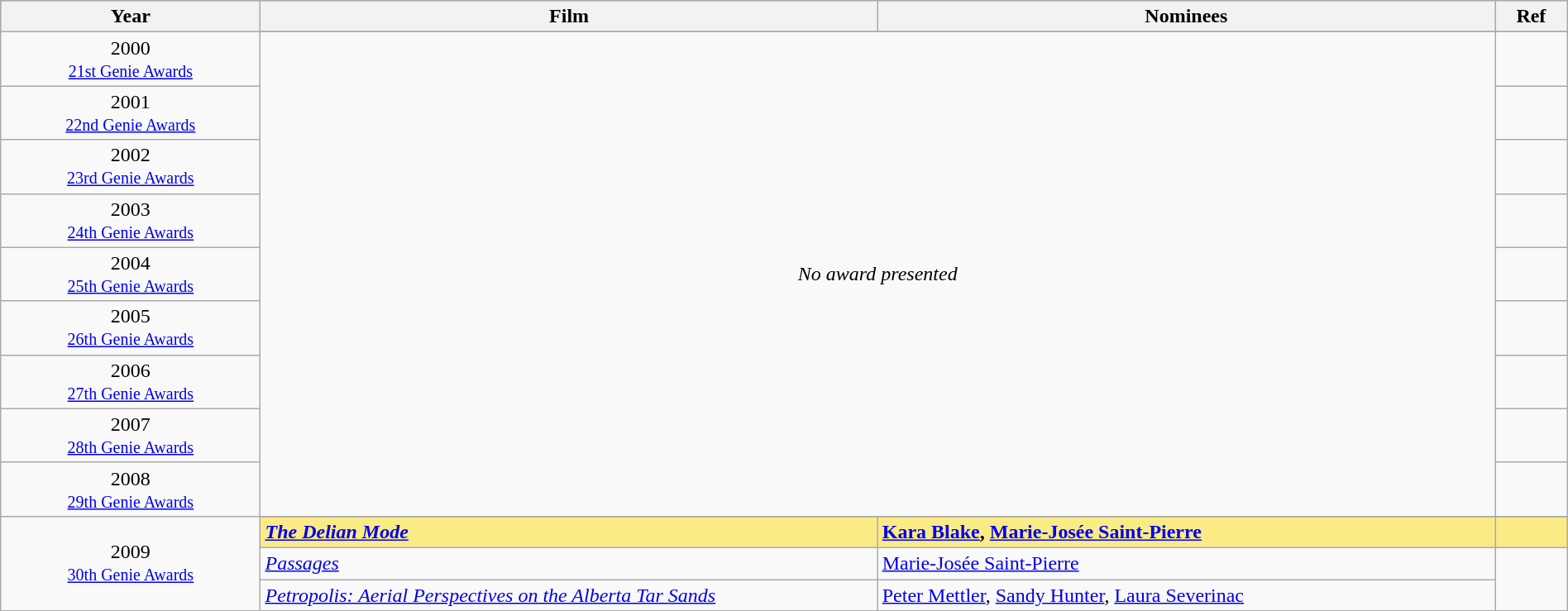<table class="wikitable" style="width:100%;">
<tr style="background:#bebebe;">
<th style="width:8%;">Year</th>
<th style="width:19%;">Film</th>
<th style="width:19%;">Nominees</th>
<th style="width:2%;">Ref</th>
</tr>
<tr>
<td rowspan="2" align="center">2000 <br> <small><a href='#'>21st Genie Awards</a></small></td>
</tr>
<tr>
<td rowspan=9 colspan=2 align=center><em>No award presented</em></td>
<td></td>
</tr>
<tr>
<td align="center">2001 <br> <small><a href='#'>22nd Genie Awards</a></small></td>
<td></td>
</tr>
<tr>
<td align="center">2002 <br> <small><a href='#'>23rd Genie Awards</a></small></td>
<td></td>
</tr>
<tr>
<td align="center">2003 <br> <small><a href='#'>24th Genie Awards</a></small></td>
<td></td>
</tr>
<tr>
<td align="center">2004 <br> <small><a href='#'>25th Genie Awards</a></small></td>
<td></td>
</tr>
<tr>
<td align="center">2005 <br> <small><a href='#'>26th Genie Awards</a></small></td>
<td></td>
</tr>
<tr>
<td align="center">2006 <br> <small><a href='#'>27th Genie Awards</a></small></td>
<td></td>
</tr>
<tr>
<td align="center">2007 <br> <small><a href='#'>28th Genie Awards</a></small></td>
<td></td>
</tr>
<tr>
<td align="center">2008 <br> <small><a href='#'>29th Genie Awards</a></small></td>
<td></td>
</tr>
<tr>
<td rowspan="4" align="center">2009 <br> <small><a href='#'>30th Genie Awards</a></small></td>
</tr>
<tr style="background:#FAEB86;">
<td><strong><em><a href='#'>The Delian Mode</a></em></strong></td>
<td><strong><a href='#'>Kara Blake</a>, <a href='#'>Marie-Josée Saint-Pierre</a></strong></td>
<td></td>
</tr>
<tr>
<td><em><a href='#'>Passages</a></em></td>
<td><a href='#'>Marie-Josée Saint-Pierre</a></td>
<td rowspan=2></td>
</tr>
<tr>
<td><em><a href='#'>Petropolis: Aerial Perspectives on the Alberta Tar Sands</a></em></td>
<td><a href='#'>Peter Mettler</a>, <a href='#'>Sandy Hunter</a>, <a href='#'>Laura Severinac</a></td>
</tr>
</table>
